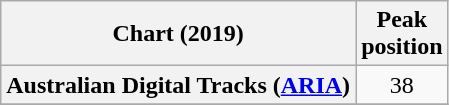<table class="wikitable sortable plainrowheaders" style="text-align:center;">
<tr>
<th scope="col">Chart (2019)</th>
<th scope="col">Peak<br>position</th>
</tr>
<tr>
<th scope="row">Australian Digital Tracks (<a href='#'>ARIA</a>)</th>
<td>38</td>
</tr>
<tr>
</tr>
</table>
